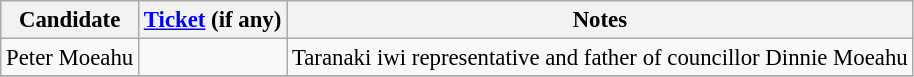<table class="wikitable" style="font-size: 95%">
<tr>
<th>Candidate</th>
<th><a href='#'>Ticket</a> (if any)</th>
<th>Notes</th>
</tr>
<tr>
<td>Peter Moeahu</td>
<td></td>
<td>Taranaki iwi representative and father of councillor Dinnie Moeahu</td>
</tr>
<tr>
</tr>
</table>
